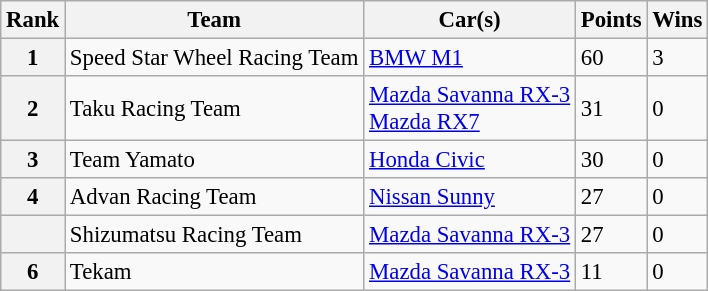<table class="wikitable" style="font-size: 95%;">
<tr>
<th>Rank</th>
<th>Team</th>
<th>Car(s)</th>
<th>Points</th>
<th>Wins</th>
</tr>
<tr>
<th>1</th>
<td>  Speed Star Wheel Racing Team</td>
<td><a href='#'>BMW M1</a></td>
<td>60</td>
<td>3</td>
</tr>
<tr>
<th>2</th>
<td> Taku Racing Team</td>
<td><a href='#'>Mazda Savanna RX-3</a><br><a href='#'>Mazda RX7</a></td>
<td>31</td>
<td>0</td>
</tr>
<tr>
<th>3</th>
<td> Team Yamato</td>
<td><a href='#'>Honda Civic</a></td>
<td>30</td>
<td>0</td>
</tr>
<tr>
<th>4</th>
<td> Advan Racing Team</td>
<td><a href='#'>Nissan Sunny</a></td>
<td>27</td>
<td>0</td>
</tr>
<tr>
<th></th>
<td> Shizumatsu Racing Team</td>
<td><a href='#'>Mazda Savanna RX-3</a></td>
<td>27</td>
<td>0</td>
</tr>
<tr>
<th>6</th>
<td> Tekam</td>
<td><a href='#'>Mazda Savanna RX-3</a></td>
<td>11</td>
<td>0</td>
</tr>
</table>
